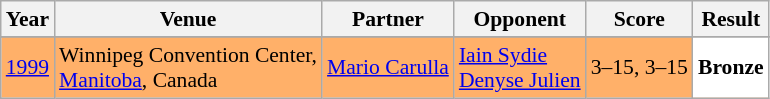<table class="sortable wikitable" style="font-size: 90%;">
<tr>
<th>Year</th>
<th>Venue</th>
<th>Partner</th>
<th>Opponent</th>
<th>Score</th>
<th>Result</th>
</tr>
<tr>
</tr>
<tr style="background:#FFB069">
<td align="center"><a href='#'>1999</a></td>
<td align="left">Winnipeg Convention Center,<br><a href='#'>Manitoba</a>, Canada</td>
<td align="left"> <a href='#'>Mario Carulla</a></td>
<td align="left"> <a href='#'>Iain Sydie</a><br> <a href='#'>Denyse Julien</a></td>
<td align="left">3–15, 3–15</td>
<td style="text-align:left; background:white"> <strong>Bronze</strong></td>
</tr>
</table>
